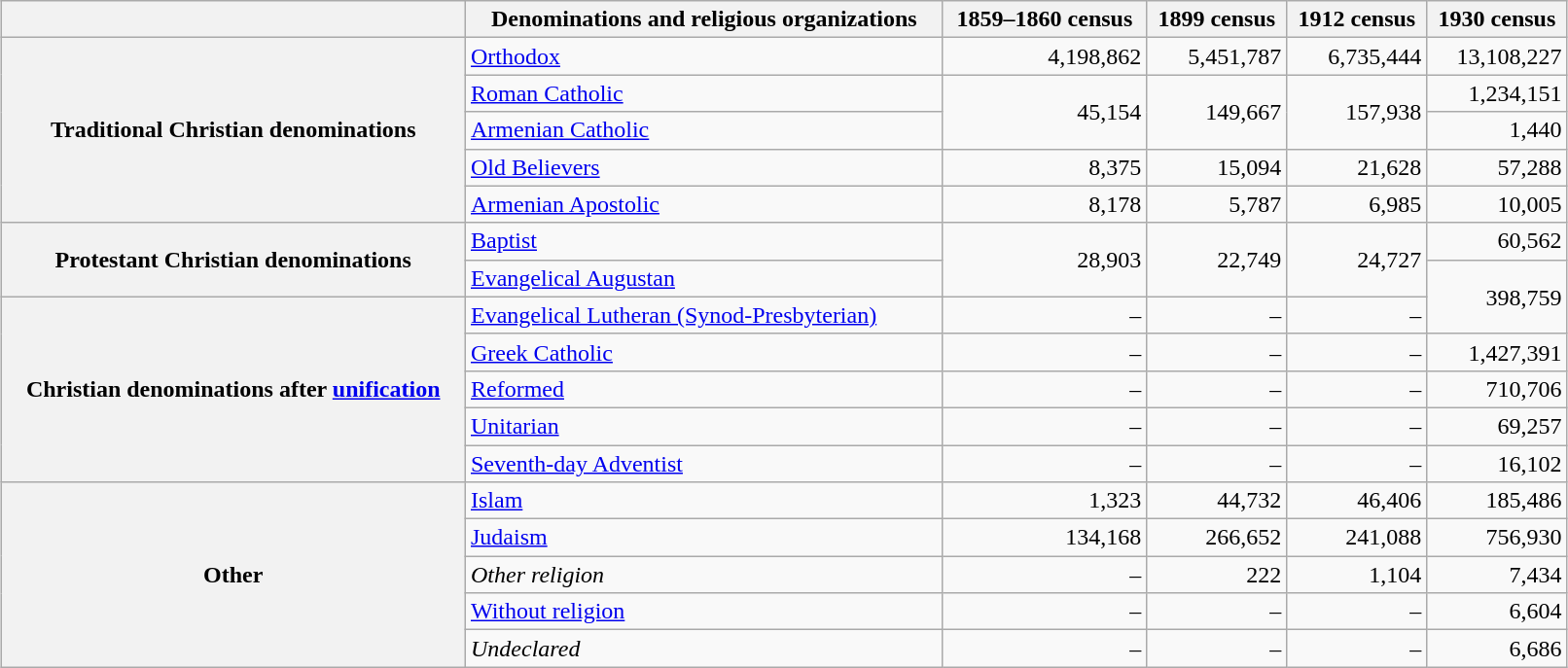<table class="wikitable" width=85% style="margin: 1em auto 1em auto">
<tr>
<th></th>
<th>Denominations and religious organizations</th>
<th>1859–1860 census</th>
<th>1899 census</th>
<th>1912 census</th>
<th>1930 census</th>
</tr>
<tr>
<th rowspan="5">Traditional Christian denominations</th>
<td><a href='#'>Orthodox</a></td>
<td align="right">4,198,862</td>
<td align="right">5,451,787</td>
<td align="right">6,735,444</td>
<td align="right">13,108,227</td>
</tr>
<tr>
<td><a href='#'>Roman Catholic</a></td>
<td rowspan=2 ; align="right">45,154</td>
<td rowspan=2 ; align="right">149,667</td>
<td rowspan=2 ; align="right">157,938</td>
<td align="right">1,234,151</td>
</tr>
<tr>
<td><a href='#'>Armenian Catholic</a></td>
<td align="right">1,440</td>
</tr>
<tr>
<td><a href='#'>Old Believers</a></td>
<td align="right">8,375</td>
<td align="right">15,094</td>
<td align="right">21,628</td>
<td align="right">57,288</td>
</tr>
<tr>
<td><a href='#'>Armenian Apostolic</a></td>
<td align="right">8,178</td>
<td align="right">5,787</td>
<td align="right">6,985</td>
<td align="right">10,005</td>
</tr>
<tr>
<th rowspan="2">Protestant Christian denominations</th>
<td><a href='#'>Baptist</a></td>
<td rowspan=2 ; align="right">28,903</td>
<td rowspan=2 ; align="right">22,749</td>
<td rowspan=2 ; align="right">24,727</td>
<td align="right">60,562</td>
</tr>
<tr>
<td><a href='#'>Evangelical Augustan</a></td>
<td rowspan=2 ; align="right">398,759</td>
</tr>
<tr>
<th rowspan="5">Christian denominations after <a href='#'>unification</a></th>
<td><a href='#'>Evangelical Lutheran (Synod-Presbyterian)</a></td>
<td align="right">–</td>
<td align="right">–</td>
<td align="right">–</td>
</tr>
<tr>
<td><a href='#'>Greek Catholic</a></td>
<td align="right">–</td>
<td align="right">–</td>
<td align="right">–</td>
<td align="right">1,427,391</td>
</tr>
<tr>
<td><a href='#'>Reformed</a></td>
<td align="right">–</td>
<td align="right">–</td>
<td align="right">–</td>
<td align="right">710,706</td>
</tr>
<tr>
<td><a href='#'>Unitarian</a></td>
<td align="right">–</td>
<td align="right">–</td>
<td align="right">–</td>
<td align="right">69,257</td>
</tr>
<tr>
<td><a href='#'>Seventh-day Adventist</a></td>
<td align="right">–</td>
<td align="right">–</td>
<td align="right">–</td>
<td align="right">16,102</td>
</tr>
<tr>
<th rowspan="5">Other</th>
<td><a href='#'>Islam</a></td>
<td align="right">1,323</td>
<td align="right">44,732</td>
<td align="right">46,406</td>
<td align="right">185,486</td>
</tr>
<tr>
<td><a href='#'>Judaism</a></td>
<td align="right">134,168</td>
<td align="right">266,652</td>
<td align="right">241,088</td>
<td align="right">756,930</td>
</tr>
<tr>
<td><em>Other religion</em></td>
<td align="right">–</td>
<td align="right">222</td>
<td align="right">1,104</td>
<td align="right">7,434</td>
</tr>
<tr>
<td><a href='#'>Without religion</a></td>
<td align="right">–</td>
<td align="right">–</td>
<td align="right">–</td>
<td align="right">6,604</td>
</tr>
<tr>
<td><em>Undeclared</em></td>
<td align="right">–</td>
<td align="right">–</td>
<td align="right">–</td>
<td align="right">6,686</td>
</tr>
</table>
